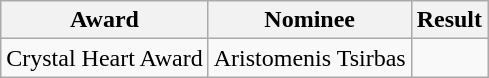<table class="wikitable sortable">
<tr>
<th>Award</th>
<th>Nominee</th>
<th>Result</th>
</tr>
<tr>
<td rowspan="2">Crystal Heart Award</td>
<td>Aristomenis Tsirbas</td>
<td></td>
</tr>
</table>
